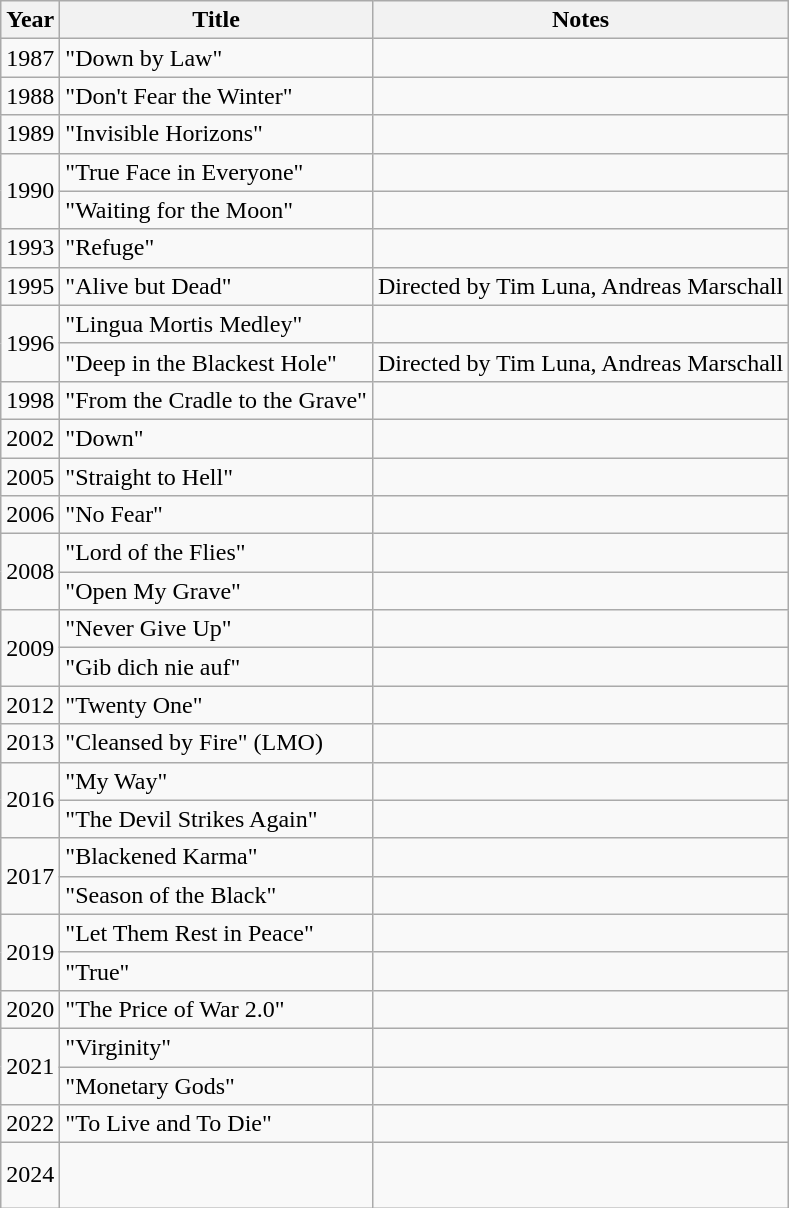<table class="wikitable">
<tr>
<th>Year</th>
<th>Title</th>
<th>Notes</th>
</tr>
<tr>
<td>1987</td>
<td>"Down by Law"</td>
<td></td>
</tr>
<tr>
<td>1988</td>
<td>"Don't Fear the Winter"</td>
<td></td>
</tr>
<tr>
<td>1989</td>
<td>"Invisible Horizons"</td>
<td></td>
</tr>
<tr>
<td rowspan="2">1990</td>
<td>"True Face in Everyone"</td>
<td></td>
</tr>
<tr>
<td>"Waiting for the Moon"</td>
<td></td>
</tr>
<tr>
<td>1993</td>
<td>"Refuge"</td>
<td></td>
</tr>
<tr>
<td>1995</td>
<td>"Alive but Dead"</td>
<td>Directed by Tim Luna, Andreas Marschall</td>
</tr>
<tr>
<td rowspan="2">1996</td>
<td>"Lingua Mortis Medley"</td>
<td></td>
</tr>
<tr>
<td>"Deep in the Blackest Hole"</td>
<td>Directed by Tim Luna, Andreas Marschall</td>
</tr>
<tr>
<td>1998</td>
<td>"From the Cradle to the Grave"</td>
<td></td>
</tr>
<tr>
<td>2002</td>
<td>"Down"</td>
<td></td>
</tr>
<tr>
<td>2005</td>
<td>"Straight to Hell"</td>
<td></td>
</tr>
<tr>
<td>2006</td>
<td>"No Fear"</td>
<td></td>
</tr>
<tr>
<td rowspan="2">2008</td>
<td>"Lord of the Flies"</td>
<td></td>
</tr>
<tr>
<td>"Open My Grave"</td>
<td></td>
</tr>
<tr>
<td rowspan="2">2009</td>
<td>"Never Give Up"</td>
<td></td>
</tr>
<tr>
<td>"Gib dich nie auf"</td>
<td></td>
</tr>
<tr>
<td>2012</td>
<td>"Twenty One"</td>
<td></td>
</tr>
<tr>
<td>2013</td>
<td>"Cleansed by Fire" (LMO)</td>
<td></td>
</tr>
<tr>
<td rowspan="2">2016</td>
<td>"My Way"</td>
<td></td>
</tr>
<tr>
<td>"The Devil Strikes Again"</td>
<td></td>
</tr>
<tr>
<td rowspan="2">2017</td>
<td>"Blackened Karma"</td>
<td></td>
</tr>
<tr>
<td>"Season of the Black"</td>
<td></td>
</tr>
<tr>
<td rowspan="2">2019</td>
<td>"Let Them Rest in Peace"</td>
<td></td>
</tr>
<tr>
<td>"True"</td>
<td></td>
</tr>
<tr>
<td>2020</td>
<td>"The Price of War 2.0"</td>
<td></td>
</tr>
<tr>
<td rowspan="2">2021</td>
<td>"Virginity"</td>
<td></td>
</tr>
<tr>
<td>"Monetary Gods"</td>
<td></td>
</tr>
<tr>
<td>2022</td>
<td>"To Live and To Die"</td>
<td></td>
</tr>
<tr>
<td>2024</td>
<td><br><br></td>
<td></td>
</tr>
</table>
